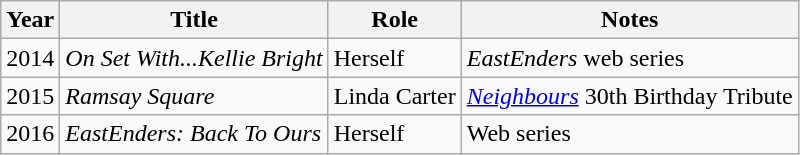<table class="wikitable">
<tr>
<th>Year</th>
<th>Title</th>
<th>Role</th>
<th>Notes</th>
</tr>
<tr>
<td>2014</td>
<td><em>On Set With...Kellie Bright</em></td>
<td>Herself</td>
<td><em>EastEnders</em> web series</td>
</tr>
<tr>
<td>2015</td>
<td><em>Ramsay Square</em></td>
<td>Linda Carter</td>
<td><em><a href='#'>Neighbours</a></em> 30th Birthday Tribute</td>
</tr>
<tr>
<td>2016</td>
<td><em>EastEnders: Back To Ours</em></td>
<td>Herself</td>
<td>Web series</td>
</tr>
</table>
